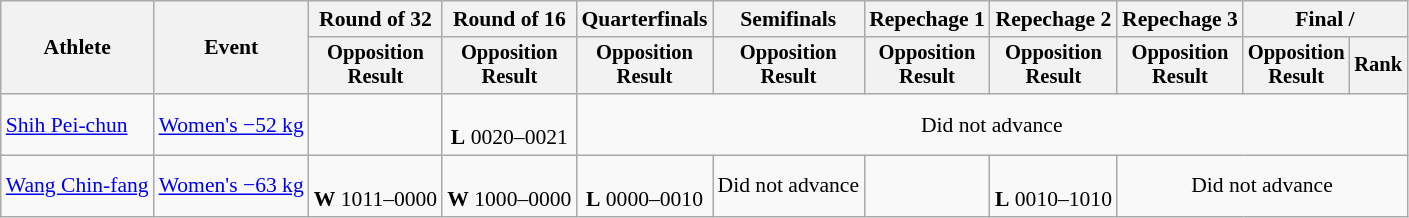<table class="wikitable" style="font-size:90%">
<tr>
<th rowspan="2">Athlete</th>
<th rowspan="2">Event</th>
<th>Round of 32</th>
<th>Round of 16</th>
<th>Quarterfinals</th>
<th>Semifinals</th>
<th>Repechage 1</th>
<th>Repechage 2</th>
<th>Repechage 3</th>
<th colspan=2>Final / </th>
</tr>
<tr style="font-size:95%">
<th>Opposition<br>Result</th>
<th>Opposition<br>Result</th>
<th>Opposition<br>Result</th>
<th>Opposition<br>Result</th>
<th>Opposition<br>Result</th>
<th>Opposition<br>Result</th>
<th>Opposition<br>Result</th>
<th>Opposition<br>Result</th>
<th>Rank</th>
</tr>
<tr align=center>
<td align=left><a href='#'>Shih Pei-chun</a></td>
<td align=left><a href='#'>Women's −52 kg</a></td>
<td></td>
<td> <br> <strong>L</strong> 0020–0021</td>
<td colspan=7>Did not advance</td>
</tr>
<tr align=center>
<td align=left><a href='#'>Wang Chin-fang</a></td>
<td align=left><a href='#'>Women's −63 kg</a></td>
<td> <br> <strong>W</strong> 1011–0000</td>
<td> <br> <strong>W</strong> 1000–0000</td>
<td> <br> <strong>L</strong> 0000–0010</td>
<td>Did not advance</td>
<td></td>
<td> <br> <strong>L</strong> 0010–1010</td>
<td colspan=4>Did not advance</td>
</tr>
</table>
